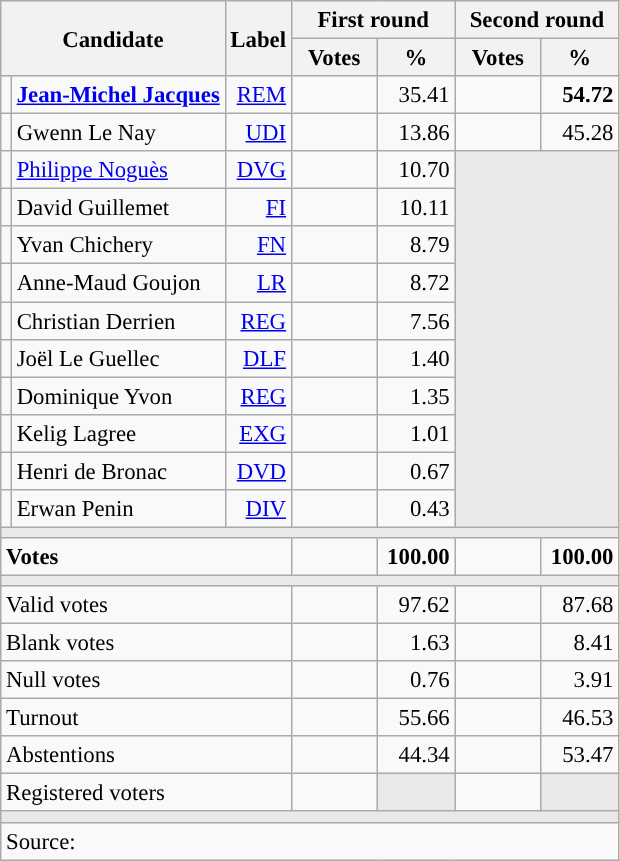<table class="wikitable" style="text-align:right;font-size:95%;">
<tr>
<th rowspan="2" colspan="2">Candidate</th>
<th rowspan="2">Label</th>
<th colspan="2">First round</th>
<th colspan="2">Second round</th>
</tr>
<tr>
<th style="width:50px;">Votes</th>
<th style="width:45px;">%</th>
<th style="width:50px;">Votes</th>
<th style="width:45px;">%</th>
</tr>
<tr>
<td style="color:inherit;background:"></td>
<td style="text-align:left;"><strong><a href='#'>Jean-Michel Jacques</a></strong></td>
<td><a href='#'>REM</a></td>
<td></td>
<td>35.41</td>
<td><strong></strong></td>
<td><strong>54.72</strong></td>
</tr>
<tr>
<td style="color:inherit;background:"></td>
<td style="text-align:left;">Gwenn Le Nay</td>
<td><a href='#'>UDI</a></td>
<td></td>
<td>13.86</td>
<td></td>
<td>45.28</td>
</tr>
<tr>
<td style="color:inherit;background:"></td>
<td style="text-align:left;"><a href='#'>Philippe Noguès</a></td>
<td><a href='#'>DVG</a></td>
<td></td>
<td>10.70</td>
<td colspan="2" rowspan="10" style="background:#E9E9E9;"></td>
</tr>
<tr>
<td style="color:inherit;background:"></td>
<td style="text-align:left;">David Guillemet</td>
<td><a href='#'>FI</a></td>
<td></td>
<td>10.11</td>
</tr>
<tr>
<td style="color:inherit;background:"></td>
<td style="text-align:left;">Yvan Chichery</td>
<td><a href='#'>FN</a></td>
<td></td>
<td>8.79</td>
</tr>
<tr>
<td style="color:inherit;background:"></td>
<td style="text-align:left;">Anne-Maud Goujon</td>
<td><a href='#'>LR</a></td>
<td></td>
<td>8.72</td>
</tr>
<tr>
<td style="color:inherit;background:"></td>
<td style="text-align:left;">Christian Derrien</td>
<td><a href='#'>REG</a></td>
<td></td>
<td>7.56</td>
</tr>
<tr>
<td style="color:inherit;background:"></td>
<td style="text-align:left;">Joël Le Guellec</td>
<td><a href='#'>DLF</a></td>
<td></td>
<td>1.40</td>
</tr>
<tr>
<td style="color:inherit;background:"></td>
<td style="text-align:left;">Dominique Yvon</td>
<td><a href='#'>REG</a></td>
<td></td>
<td>1.35</td>
</tr>
<tr>
<td style="color:inherit;background:"></td>
<td style="text-align:left;">Kelig Lagree</td>
<td><a href='#'>EXG</a></td>
<td></td>
<td>1.01</td>
</tr>
<tr>
<td style="color:inherit;background:"></td>
<td style="text-align:left;">Henri de Bronac</td>
<td><a href='#'>DVD</a></td>
<td></td>
<td>0.67</td>
</tr>
<tr>
<td style="color:inherit;background:"></td>
<td style="text-align:left;">Erwan Penin</td>
<td><a href='#'>DIV</a></td>
<td></td>
<td>0.43</td>
</tr>
<tr>
<td colspan="7" style="background:#E9E9E9;"></td>
</tr>
<tr style="font-weight:bold;">
<td colspan="3" style="text-align:left;">Votes</td>
<td></td>
<td>100.00</td>
<td></td>
<td>100.00</td>
</tr>
<tr>
<td colspan="7" style="background:#E9E9E9;"></td>
</tr>
<tr>
<td colspan="3" style="text-align:left;">Valid votes</td>
<td></td>
<td>97.62</td>
<td></td>
<td>87.68</td>
</tr>
<tr>
<td colspan="3" style="text-align:left;">Blank votes</td>
<td></td>
<td>1.63</td>
<td></td>
<td>8.41</td>
</tr>
<tr>
<td colspan="3" style="text-align:left;">Null votes</td>
<td></td>
<td>0.76</td>
<td></td>
<td>3.91</td>
</tr>
<tr>
<td colspan="3" style="text-align:left;">Turnout</td>
<td></td>
<td>55.66</td>
<td></td>
<td>46.53</td>
</tr>
<tr>
<td colspan="3" style="text-align:left;">Abstentions</td>
<td></td>
<td>44.34</td>
<td></td>
<td>53.47</td>
</tr>
<tr>
<td colspan="3" style="text-align:left;">Registered voters</td>
<td></td>
<td style="background:#E9E9E9;"></td>
<td></td>
<td style="background:#E9E9E9;"></td>
</tr>
<tr>
<td colspan="7" style="background:#E9E9E9;"></td>
</tr>
<tr>
<td colspan="7" style="text-align:left;">Source: </td>
</tr>
</table>
